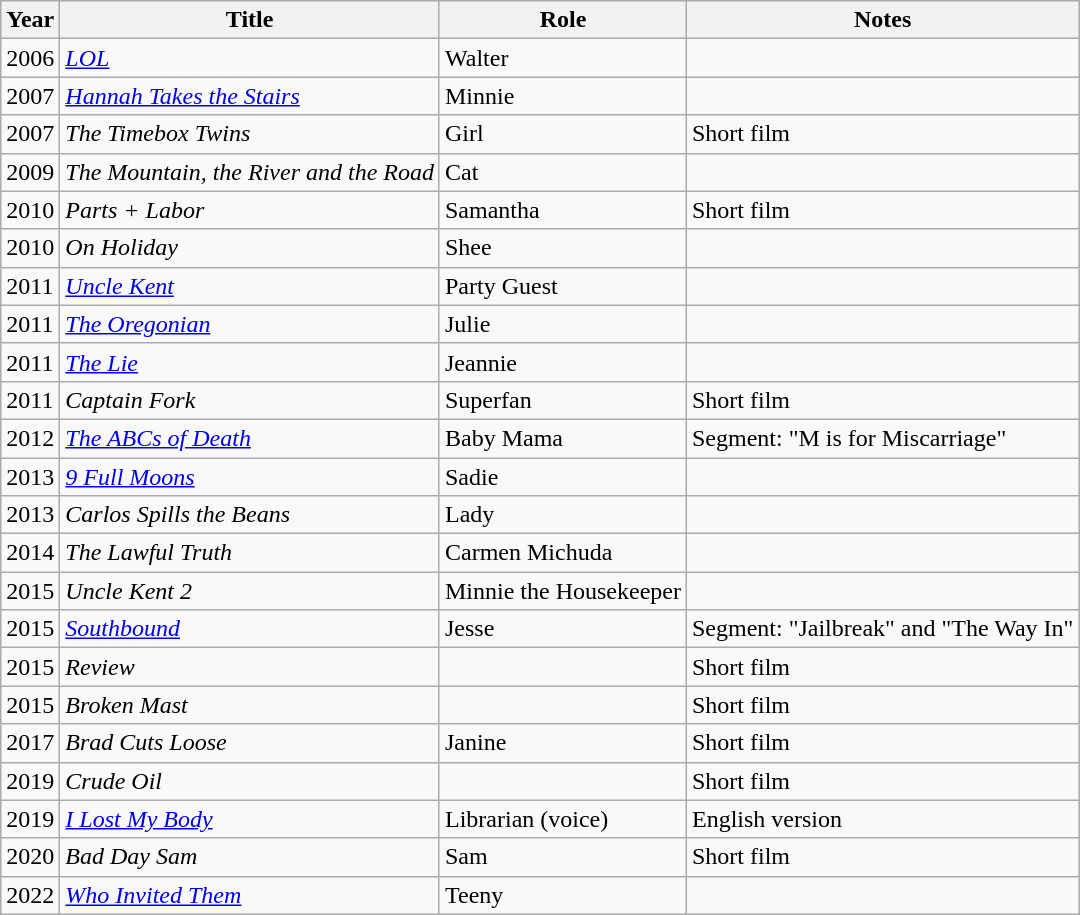<table class="wikitable sortable">
<tr>
<th>Year</th>
<th>Title</th>
<th>Role</th>
<th>Notes</th>
</tr>
<tr>
<td>2006</td>
<td><em><a href='#'>LOL</a></em></td>
<td>Walter</td>
<td></td>
</tr>
<tr>
<td>2007</td>
<td><em><a href='#'>Hannah Takes the Stairs</a></em></td>
<td>Minnie</td>
<td></td>
</tr>
<tr>
<td>2007</td>
<td><em>The Timebox Twins</em></td>
<td>Girl</td>
<td>Short film</td>
</tr>
<tr>
<td>2009</td>
<td><em>The Mountain, the River and the Road</em></td>
<td>Cat</td>
<td></td>
</tr>
<tr>
<td>2010</td>
<td><em>Parts + Labor</em></td>
<td>Samantha</td>
<td>Short film</td>
</tr>
<tr>
<td>2010</td>
<td><em>On Holiday</em></td>
<td>Shee</td>
<td></td>
</tr>
<tr>
<td>2011</td>
<td><em><a href='#'>Uncle Kent</a></em></td>
<td>Party Guest</td>
<td></td>
</tr>
<tr>
<td>2011</td>
<td><em><a href='#'>The Oregonian</a></em></td>
<td>Julie</td>
<td></td>
</tr>
<tr>
<td>2011</td>
<td><em><a href='#'>The Lie</a></em></td>
<td>Jeannie</td>
<td></td>
</tr>
<tr>
<td>2011</td>
<td><em>Captain Fork</em></td>
<td>Superfan</td>
<td>Short film</td>
</tr>
<tr>
<td>2012</td>
<td><em><a href='#'>The ABCs of Death</a></em></td>
<td>Baby Mama</td>
<td>Segment: "M is for Miscarriage"</td>
</tr>
<tr>
<td>2013</td>
<td><em><a href='#'>9 Full Moons</a></em></td>
<td>Sadie</td>
<td></td>
</tr>
<tr>
<td>2013</td>
<td><em>Carlos Spills the Beans</em></td>
<td>Lady</td>
<td></td>
</tr>
<tr>
<td>2014</td>
<td><em>The Lawful Truth</em></td>
<td>Carmen Michuda</td>
<td></td>
</tr>
<tr>
<td>2015</td>
<td><em>Uncle Kent 2</em></td>
<td>Minnie the Housekeeper</td>
<td></td>
</tr>
<tr>
<td>2015</td>
<td><em><a href='#'>Southbound</a></em></td>
<td>Jesse</td>
<td>Segment: "Jailbreak" and "The Way In"</td>
</tr>
<tr>
<td>2015</td>
<td><em>Review</em></td>
<td></td>
<td>Short film</td>
</tr>
<tr>
<td>2015</td>
<td><em>Broken Mast</em></td>
<td></td>
<td>Short film</td>
</tr>
<tr>
<td>2017</td>
<td><em>Brad Cuts Loose</em></td>
<td>Janine</td>
<td>Short film</td>
</tr>
<tr>
<td>2019</td>
<td><em>Crude Oil</em></td>
<td></td>
<td>Short film</td>
</tr>
<tr>
<td>2019</td>
<td><em><a href='#'>I Lost My Body</a></em></td>
<td>Librarian (voice)</td>
<td>English version</td>
</tr>
<tr>
<td>2020</td>
<td><em>Bad Day Sam</em></td>
<td>Sam</td>
<td>Short film</td>
</tr>
<tr>
<td>2022</td>
<td><em><a href='#'>Who Invited Them</a></em></td>
<td>Teeny</td>
<td></td>
</tr>
</table>
